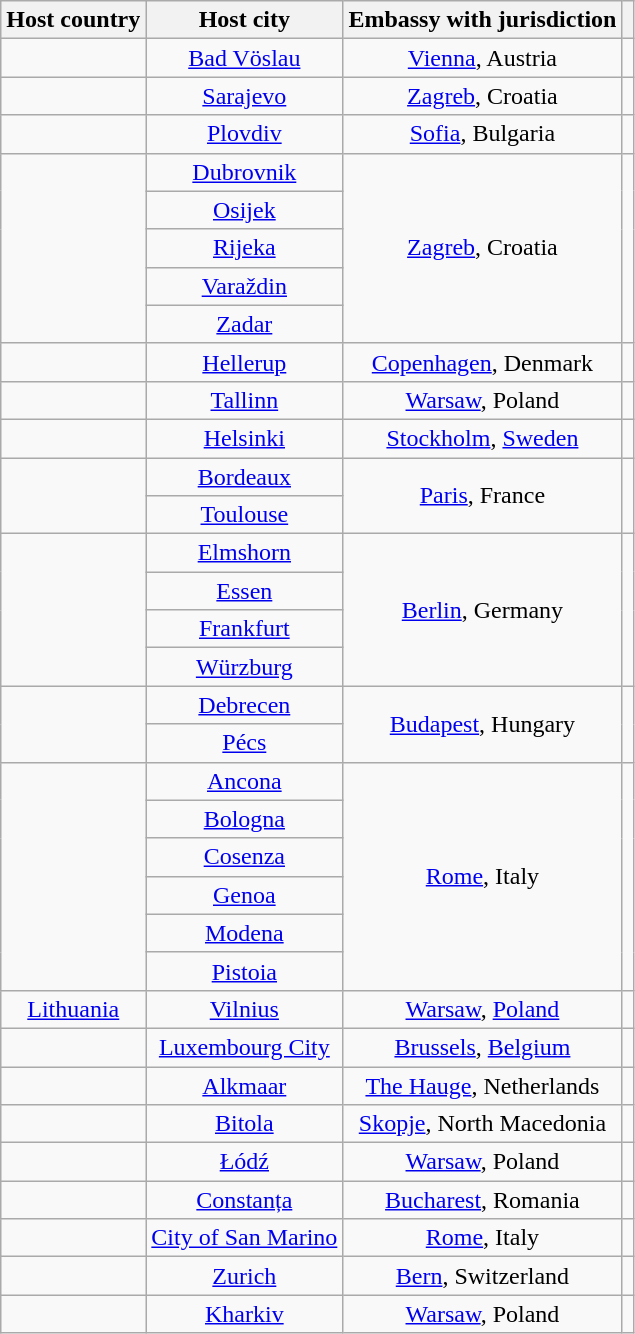<table class="wikitable plainrowheaders" style="text-align:center;">
<tr>
<th scope="col">Host country</th>
<th scope="col">Host city</th>
<th scope="col">Embassy with jurisdiction</th>
<th scope="col"></th>
</tr>
<tr>
<td></td>
<td><a href='#'>Bad Vöslau</a></td>
<td><a href='#'>Vienna</a>, Austria</td>
<td></td>
</tr>
<tr>
<td></td>
<td><a href='#'>Sarajevo</a></td>
<td><a href='#'>Zagreb</a>, Croatia</td>
<td></td>
</tr>
<tr>
<td></td>
<td><a href='#'>Plovdiv</a></td>
<td><a href='#'>Sofia</a>, Bulgaria</td>
<td></td>
</tr>
<tr>
<td rowspan="5"></td>
<td><a href='#'>Dubrovnik</a></td>
<td rowspan="5"><a href='#'>Zagreb</a>, Croatia</td>
<td rowspan="5"></td>
</tr>
<tr>
<td><a href='#'>Osijek</a></td>
</tr>
<tr>
<td><a href='#'>Rijeka</a></td>
</tr>
<tr>
<td><a href='#'>Varaždin</a></td>
</tr>
<tr>
<td><a href='#'>Zadar</a></td>
</tr>
<tr>
<td></td>
<td><a href='#'>Hellerup</a></td>
<td><a href='#'>Copenhagen</a>, Denmark</td>
<td></td>
</tr>
<tr>
<td></td>
<td><a href='#'>Tallinn</a></td>
<td><a href='#'>Warsaw</a>, Poland</td>
<td></td>
</tr>
<tr>
<td></td>
<td><a href='#'>Helsinki</a></td>
<td><a href='#'>Stockholm</a>, <a href='#'>Sweden</a></td>
<td></td>
</tr>
<tr>
<td rowspan="2"></td>
<td><a href='#'>Bordeaux</a></td>
<td rowspan="2"><a href='#'>Paris</a>, France</td>
<td rowspan="2"></td>
</tr>
<tr>
<td><a href='#'>Toulouse</a></td>
</tr>
<tr>
<td rowspan="4"></td>
<td><a href='#'>Elmshorn</a></td>
<td rowspan="4"><a href='#'>Berlin</a>, Germany</td>
<td rowspan="4"></td>
</tr>
<tr>
<td><a href='#'>Essen</a></td>
</tr>
<tr>
<td><a href='#'>Frankfurt</a></td>
</tr>
<tr>
<td><a href='#'>Würzburg</a></td>
</tr>
<tr>
<td rowspan="2"></td>
<td><a href='#'>Debrecen</a></td>
<td rowspan="2"><a href='#'>Budapest</a>, Hungary</td>
<td rowspan="2"></td>
</tr>
<tr>
<td><a href='#'>Pécs</a></td>
</tr>
<tr>
<td rowspan="6"></td>
<td><a href='#'>Ancona</a></td>
<td rowspan="6"><a href='#'>Rome</a>, Italy</td>
<td rowspan="6"></td>
</tr>
<tr>
<td><a href='#'>Bologna</a></td>
</tr>
<tr>
<td><a href='#'>Cosenza</a></td>
</tr>
<tr>
<td><a href='#'>Genoa</a></td>
</tr>
<tr>
<td><a href='#'>Modena</a></td>
</tr>
<tr>
<td><a href='#'>Pistoia</a></td>
</tr>
<tr>
<td><a href='#'>Lithuania</a></td>
<td><a href='#'>Vilnius</a></td>
<td><a href='#'>Warsaw</a>, <a href='#'>Poland</a></td>
<td></td>
</tr>
<tr>
<td></td>
<td><a href='#'>Luxembourg City</a></td>
<td><a href='#'>Brussels</a>, <a href='#'>Belgium</a></td>
<td></td>
</tr>
<tr>
<td></td>
<td><a href='#'>Alkmaar</a></td>
<td><a href='#'>The Hauge</a>, Netherlands</td>
<td></td>
</tr>
<tr>
<td></td>
<td><a href='#'>Bitola</a></td>
<td><a href='#'>Skopje</a>, North Macedonia</td>
<td></td>
</tr>
<tr>
<td></td>
<td><a href='#'>Łódź</a></td>
<td><a href='#'>Warsaw</a>, Poland</td>
<td></td>
</tr>
<tr>
<td></td>
<td><a href='#'>Constanța</a></td>
<td><a href='#'>Bucharest</a>, Romania</td>
<td></td>
</tr>
<tr>
<td></td>
<td><a href='#'>City of San Marino</a></td>
<td><a href='#'>Rome</a>, Italy</td>
<td></td>
</tr>
<tr>
<td></td>
<td><a href='#'>Zurich</a></td>
<td><a href='#'>Bern</a>, Switzerland</td>
<td></td>
</tr>
<tr>
<td></td>
<td><a href='#'>Kharkiv</a></td>
<td><a href='#'>Warsaw</a>, Poland</td>
<td></td>
</tr>
</table>
